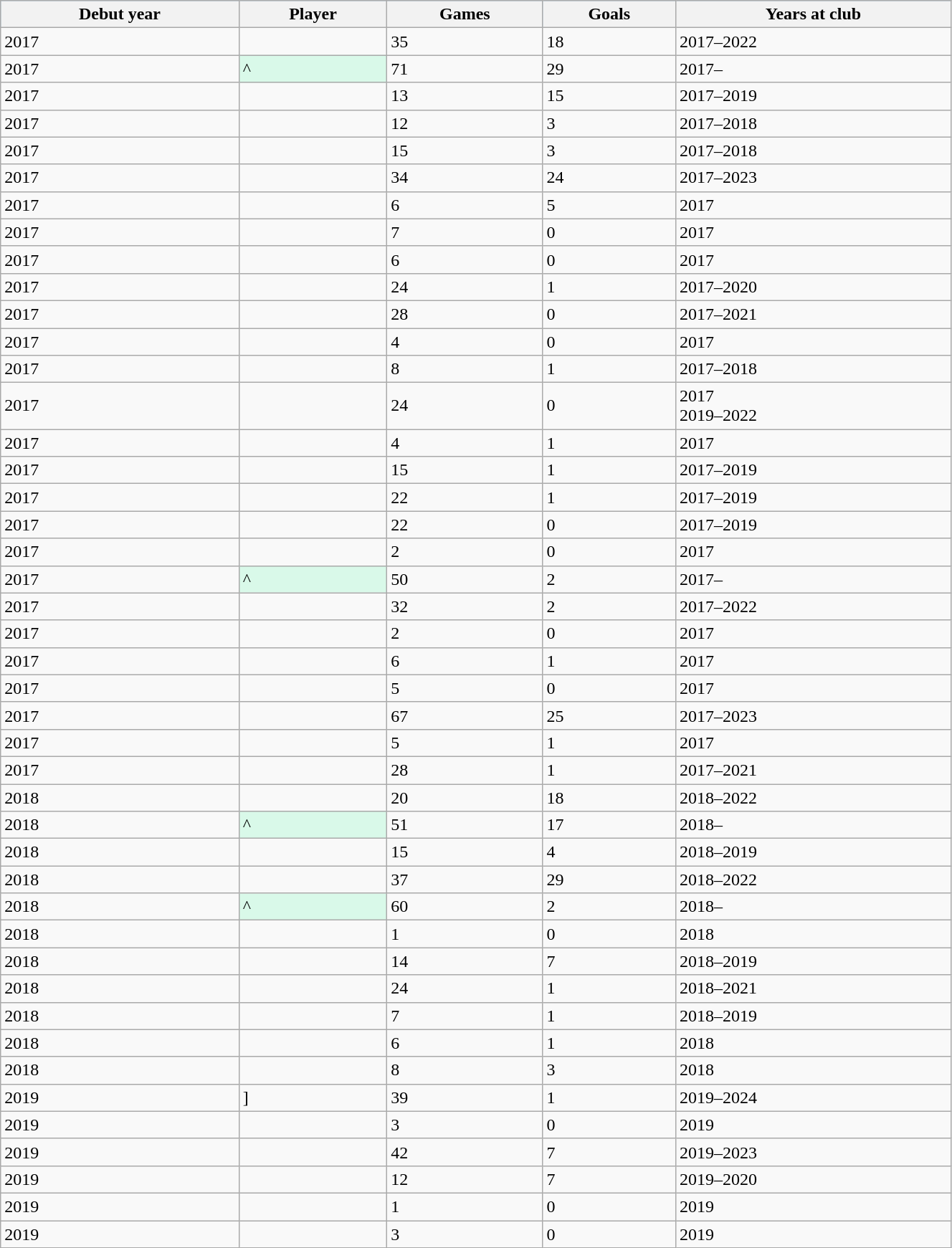<table class="wikitable" style="width:70%;">
<tr style="background:#87cefa;">
<th>Debut year</th>
<th>Player</th>
<th>Games</th>
<th>Goals</th>
<th>Years at club</th>
</tr>
<tr>
<td>2017</td>
<td></td>
<td>35</td>
<td>18</td>
<td>2017–2022</td>
</tr>
<tr>
<td>2017</td>
<td style="background:#D9F9E9">^</td>
<td>71</td>
<td>29</td>
<td>2017–</td>
</tr>
<tr>
<td>2017</td>
<td></td>
<td>13</td>
<td>15</td>
<td>2017–2019</td>
</tr>
<tr>
<td>2017</td>
<td></td>
<td>12</td>
<td>3</td>
<td>2017–2018</td>
</tr>
<tr>
<td>2017</td>
<td></td>
<td>15</td>
<td>3</td>
<td>2017–2018</td>
</tr>
<tr>
<td>2017</td>
<td></td>
<td>34</td>
<td>24</td>
<td>2017–2023</td>
</tr>
<tr>
<td>2017</td>
<td></td>
<td>6</td>
<td>5</td>
<td>2017</td>
</tr>
<tr>
<td>2017</td>
<td></td>
<td>7</td>
<td>0</td>
<td>2017</td>
</tr>
<tr>
<td>2017</td>
<td></td>
<td>6</td>
<td>0</td>
<td>2017</td>
</tr>
<tr>
<td>2017</td>
<td></td>
<td>24</td>
<td>1</td>
<td>2017–2020</td>
</tr>
<tr>
<td>2017</td>
<td></td>
<td>28</td>
<td>0</td>
<td>2017–2021</td>
</tr>
<tr>
<td>2017</td>
<td></td>
<td>4</td>
<td>0</td>
<td>2017</td>
</tr>
<tr>
<td>2017</td>
<td></td>
<td>8</td>
<td>1</td>
<td>2017–2018</td>
</tr>
<tr>
<td>2017</td>
<td></td>
<td>24</td>
<td>0</td>
<td>2017<br>2019–2022</td>
</tr>
<tr>
<td>2017</td>
<td></td>
<td>4</td>
<td>1</td>
<td>2017</td>
</tr>
<tr>
<td>2017</td>
<td></td>
<td>15</td>
<td>1</td>
<td>2017–2019</td>
</tr>
<tr>
<td>2017</td>
<td></td>
<td>22</td>
<td>1</td>
<td>2017–2019</td>
</tr>
<tr>
<td>2017</td>
<td></td>
<td>22</td>
<td>0</td>
<td>2017–2019</td>
</tr>
<tr>
<td>2017</td>
<td></td>
<td>2</td>
<td>0</td>
<td>2017</td>
</tr>
<tr>
<td>2017</td>
<td style="background:#D9F9E9">^</td>
<td>50</td>
<td>2</td>
<td>2017–</td>
</tr>
<tr>
<td>2017</td>
<td></td>
<td>32</td>
<td>2</td>
<td>2017–2022</td>
</tr>
<tr>
<td>2017</td>
<td></td>
<td>2</td>
<td>0</td>
<td>2017</td>
</tr>
<tr>
<td>2017</td>
<td></td>
<td>6</td>
<td>1</td>
<td>2017</td>
</tr>
<tr>
<td>2017</td>
<td></td>
<td>5</td>
<td>0</td>
<td>2017</td>
</tr>
<tr>
<td>2017</td>
<td></td>
<td>67</td>
<td>25</td>
<td>2017–2023</td>
</tr>
<tr>
<td>2017</td>
<td></td>
<td>5</td>
<td>1</td>
<td>2017</td>
</tr>
<tr>
<td>2017</td>
<td></td>
<td>28</td>
<td>1</td>
<td>2017–2021</td>
</tr>
<tr>
<td>2018</td>
<td></td>
<td>20</td>
<td>18</td>
<td>2018–2022</td>
</tr>
<tr>
<td>2018</td>
<td style="background:#D9F9E9">^</td>
<td>51</td>
<td>17</td>
<td>2018–</td>
</tr>
<tr>
<td>2018</td>
<td></td>
<td>15</td>
<td>4</td>
<td>2018–2019</td>
</tr>
<tr>
<td>2018</td>
<td></td>
<td>37</td>
<td>29</td>
<td>2018–2022</td>
</tr>
<tr>
<td>2018</td>
<td style="background:#D9F9E9">^</td>
<td>60</td>
<td>2</td>
<td>2018–</td>
</tr>
<tr>
<td>2018</td>
<td></td>
<td>1</td>
<td>0</td>
<td>2018</td>
</tr>
<tr>
<td>2018</td>
<td></td>
<td>14</td>
<td>7</td>
<td>2018–2019</td>
</tr>
<tr>
<td>2018</td>
<td></td>
<td>24</td>
<td>1</td>
<td>2018–2021</td>
</tr>
<tr>
<td>2018</td>
<td></td>
<td>7</td>
<td>1</td>
<td>2018–2019</td>
</tr>
<tr>
<td>2018</td>
<td></td>
<td>6</td>
<td>1</td>
<td>2018</td>
</tr>
<tr>
<td>2018</td>
<td></td>
<td>8</td>
<td>3</td>
<td>2018</td>
</tr>
<tr>
<td>2019</td>
<td>]</td>
<td>39</td>
<td>1</td>
<td>2019–2024</td>
</tr>
<tr>
<td>2019</td>
<td></td>
<td>3</td>
<td>0</td>
<td>2019</td>
</tr>
<tr>
<td>2019</td>
<td></td>
<td>42</td>
<td>7</td>
<td>2019–2023</td>
</tr>
<tr>
<td>2019</td>
<td></td>
<td>12</td>
<td>7</td>
<td>2019–2020</td>
</tr>
<tr>
<td>2019</td>
<td></td>
<td>1</td>
<td>0</td>
<td>2019</td>
</tr>
<tr>
<td>2019</td>
<td></td>
<td>3</td>
<td>0</td>
<td>2019</td>
</tr>
</table>
